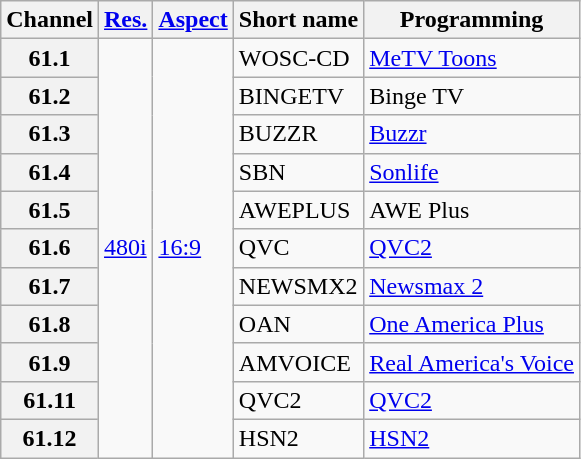<table class="wikitable">
<tr>
<th scope = "col">Channel</th>
<th scope = "col"><a href='#'>Res.</a></th>
<th scope = "col"><a href='#'>Aspect</a></th>
<th scope = "col">Short name</th>
<th scope = "col">Programming</th>
</tr>
<tr>
<th scope = "row">61.1</th>
<td rowspan="12"><a href='#'>480i</a></td>
<td rowspan="12"><a href='#'>16:9</a></td>
<td>WOSC-CD</td>
<td><a href='#'>MeTV Toons</a></td>
</tr>
<tr>
<th scope = "row">61.2</th>
<td>BINGETV</td>
<td>Binge TV</td>
</tr>
<tr>
<th scope = "row">61.3</th>
<td>BUZZR</td>
<td><a href='#'>Buzzr</a></td>
</tr>
<tr>
<th scope = "row">61.4</th>
<td>SBN</td>
<td><a href='#'>Sonlife</a></td>
</tr>
<tr>
<th scope = "row">61.5</th>
<td>AWEPLUS</td>
<td>AWE Plus</td>
</tr>
<tr>
<th scope = "row">61.6</th>
<td>QVC</td>
<td><a href='#'>QVC2</a></td>
</tr>
<tr>
<th scope = "row">61.7</th>
<td>NEWSMX2</td>
<td><a href='#'>Newsmax 2</a></td>
</tr>
<tr>
<th scope = "row">61.8</th>
<td>OAN</td>
<td><a href='#'>One America Plus</a></td>
</tr>
<tr>
<th scope = "row">61.9</th>
<td>AMVOICE</td>
<td><a href='#'>Real America's Voice</a></td>
</tr>
<tr>
<th scope = "row">61.11</th>
<td>QVC2</td>
<td><a href='#'>QVC2</a></td>
</tr>
<tr>
<th scope = "row">61.12</th>
<td>HSN2</td>
<td><a href='#'>HSN2</a></td>
</tr>
</table>
